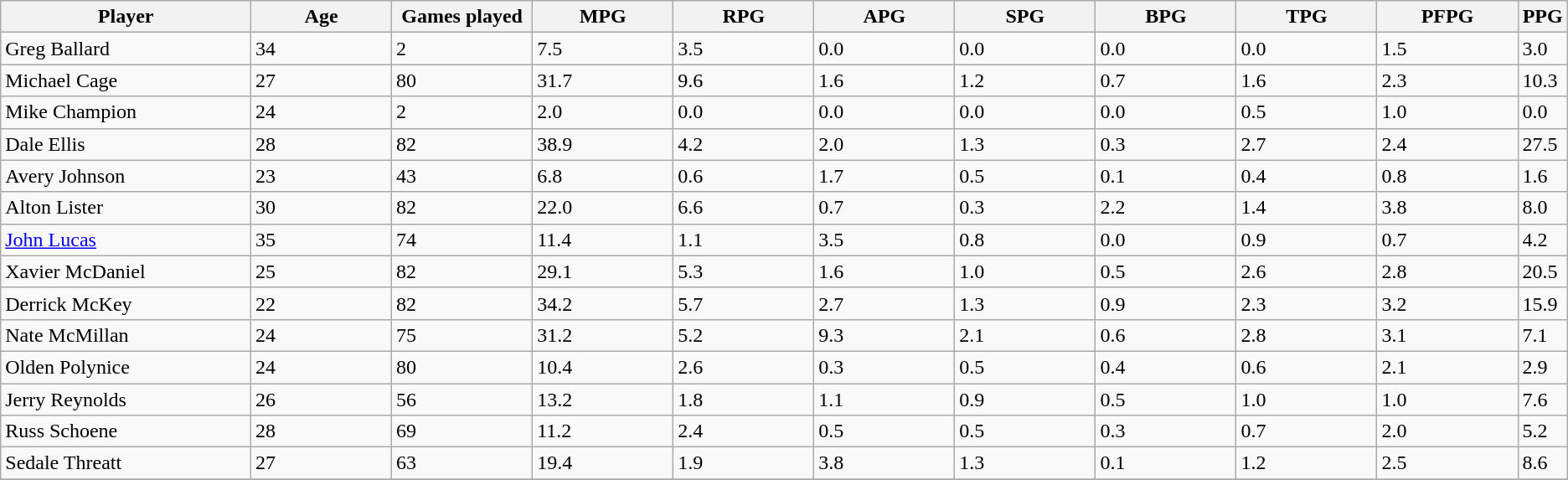<table class="wikitable sortable">
<tr>
<th bgcolor="#005F30" width="16%">Player</th>
<th bgcolor="#005F30" width="9%">Age</th>
<th bgcolor="#005F30" width="9%">Games played</th>
<th bgcolor="#005F30" width="9%">MPG</th>
<th bgcolor="#005F30" width="9%">RPG</th>
<th bgcolor="#005F30" width="9%">APG</th>
<th bgcolor="#005F30" width="9%">SPG</th>
<th bgcolor="#005F30" width="9%">BPG</th>
<th bgcolor="#005F30" width="9%">TPG</th>
<th bgcolor="#005F30" width="9%">PFPG</th>
<th bgcolor="#005F30" width="9%">PPG</th>
</tr>
<tr>
<td>Greg Ballard</td>
<td>34</td>
<td>2</td>
<td>7.5</td>
<td>3.5</td>
<td>0.0</td>
<td>0.0</td>
<td>0.0</td>
<td>0.0</td>
<td>1.5</td>
<td>3.0</td>
</tr>
<tr>
<td>Michael Cage</td>
<td>27</td>
<td>80</td>
<td>31.7</td>
<td>9.6</td>
<td>1.6</td>
<td>1.2</td>
<td>0.7</td>
<td>1.6</td>
<td>2.3</td>
<td>10.3</td>
</tr>
<tr>
<td>Mike Champion</td>
<td>24</td>
<td>2</td>
<td>2.0</td>
<td>0.0</td>
<td>0.0</td>
<td>0.0</td>
<td>0.0</td>
<td>0.5</td>
<td>1.0</td>
<td>0.0</td>
</tr>
<tr>
<td>Dale Ellis</td>
<td>28</td>
<td>82</td>
<td>38.9</td>
<td>4.2</td>
<td>2.0</td>
<td>1.3</td>
<td>0.3</td>
<td>2.7</td>
<td>2.4</td>
<td>27.5</td>
</tr>
<tr>
<td>Avery Johnson</td>
<td>23</td>
<td>43</td>
<td>6.8</td>
<td>0.6</td>
<td>1.7</td>
<td>0.5</td>
<td>0.1</td>
<td>0.4</td>
<td>0.8</td>
<td>1.6</td>
</tr>
<tr>
<td>Alton Lister</td>
<td>30</td>
<td>82</td>
<td>22.0</td>
<td>6.6</td>
<td>0.7</td>
<td>0.3</td>
<td>2.2</td>
<td>1.4</td>
<td>3.8</td>
<td>8.0</td>
</tr>
<tr>
<td><a href='#'>John Lucas</a></td>
<td>35</td>
<td>74</td>
<td>11.4</td>
<td>1.1</td>
<td>3.5</td>
<td>0.8</td>
<td>0.0</td>
<td>0.9</td>
<td>0.7</td>
<td>4.2</td>
</tr>
<tr>
<td>Xavier McDaniel</td>
<td>25</td>
<td>82</td>
<td>29.1</td>
<td>5.3</td>
<td>1.6</td>
<td>1.0</td>
<td>0.5</td>
<td>2.6</td>
<td>2.8</td>
<td>20.5</td>
</tr>
<tr>
<td>Derrick McKey</td>
<td>22</td>
<td>82</td>
<td>34.2</td>
<td>5.7</td>
<td>2.7</td>
<td>1.3</td>
<td>0.9</td>
<td>2.3</td>
<td>3.2</td>
<td>15.9</td>
</tr>
<tr>
<td>Nate McMillan</td>
<td>24</td>
<td>75</td>
<td>31.2</td>
<td>5.2</td>
<td>9.3</td>
<td>2.1</td>
<td>0.6</td>
<td>2.8</td>
<td>3.1</td>
<td>7.1</td>
</tr>
<tr>
<td>Olden Polynice</td>
<td>24</td>
<td>80</td>
<td>10.4</td>
<td>2.6</td>
<td>0.3</td>
<td>0.5</td>
<td>0.4</td>
<td>0.6</td>
<td>2.1</td>
<td>2.9</td>
</tr>
<tr>
<td>Jerry Reynolds</td>
<td>26</td>
<td>56</td>
<td>13.2</td>
<td>1.8</td>
<td>1.1</td>
<td>0.9</td>
<td>0.5</td>
<td>1.0</td>
<td>1.0</td>
<td>7.6</td>
</tr>
<tr>
<td>Russ Schoene</td>
<td>28</td>
<td>69</td>
<td>11.2</td>
<td>2.4</td>
<td>0.5</td>
<td>0.5</td>
<td>0.3</td>
<td>0.7</td>
<td>2.0</td>
<td>5.2</td>
</tr>
<tr>
<td>Sedale Threatt</td>
<td>27</td>
<td>63</td>
<td>19.4</td>
<td>1.9</td>
<td>3.8</td>
<td>1.3</td>
<td>0.1</td>
<td>1.2</td>
<td>2.5</td>
<td>8.6</td>
</tr>
<tr>
</tr>
</table>
